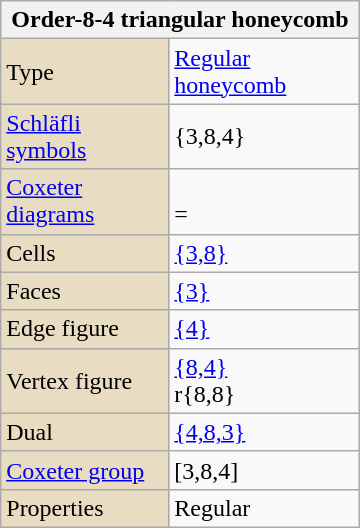<table class="wikitable" align="right" style="margin-left:10px" width=240>
<tr>
<th bgcolor=#e8dcc3 colspan=2>Order-8-4 triangular honeycomb</th>
</tr>
<tr>
<td bgcolor=#e8dcc3>Type</td>
<td><a href='#'>Regular honeycomb</a></td>
</tr>
<tr>
<td bgcolor=#e8dcc3><a href='#'>Schläfli symbols</a></td>
<td>{3,8,4}</td>
</tr>
<tr>
<td bgcolor=#e8dcc3><a href='#'>Coxeter diagrams</a></td>
<td><br> = </td>
</tr>
<tr>
<td bgcolor=#e8dcc3>Cells</td>
<td><a href='#'>{3,8}</a> </td>
</tr>
<tr>
<td bgcolor=#e8dcc3>Faces</td>
<td><a href='#'>{3}</a></td>
</tr>
<tr>
<td bgcolor=#e8dcc3>Edge figure</td>
<td><a href='#'>{4}</a></td>
</tr>
<tr>
<td bgcolor=#e8dcc3>Vertex figure</td>
<td><a href='#'>{8,4}</a> <br>r{8,8} </td>
</tr>
<tr>
<td bgcolor=#e8dcc3>Dual</td>
<td><a href='#'>{4,8,3}</a></td>
</tr>
<tr>
<td bgcolor=#e8dcc3><a href='#'>Coxeter group</a></td>
<td>[3,8,4]</td>
</tr>
<tr>
<td bgcolor=#e8dcc3>Properties</td>
<td>Regular</td>
</tr>
</table>
